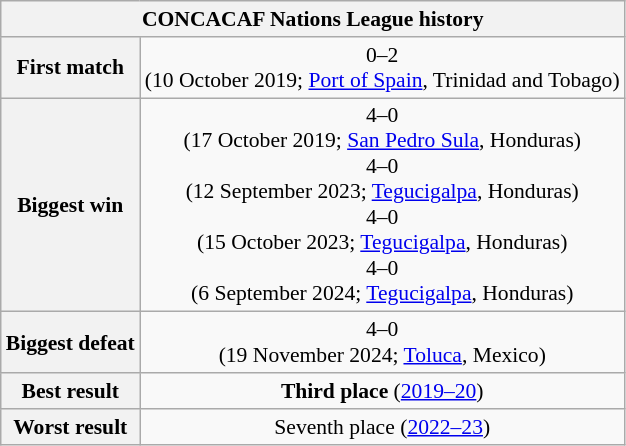<table class="wikitable collapsible collapsed" style="text-align: center;font-size:90%;">
<tr>
<th colspan=2>CONCACAF Nations League history</th>
</tr>
<tr>
<th>First match</th>
<td> 0–2 <br> (10 October 2019; <a href='#'>Port of Spain</a>, Trinidad and Tobago)</td>
</tr>
<tr>
<th>Biggest win</th>
<td> 4–0 <br>(17 October 2019; <a href='#'>San Pedro Sula</a>, Honduras)<br> 4–0 <br>(12 September 2023; <a href='#'>Tegucigalpa</a>, Honduras)<br> 4–0 <br>(15 October 2023; <a href='#'>Tegucigalpa</a>, Honduras)<br> 4–0 <br>(6 September 2024; <a href='#'>Tegucigalpa</a>, Honduras)</td>
</tr>
<tr>
<th>Biggest defeat</th>
<td> 4–0 <br>(19 November 2024; <a href='#'>Toluca</a>, Mexico)</td>
</tr>
<tr>
<th>Best result</th>
<td><strong>Third place</strong> (<a href='#'>2019–20</a>)</td>
</tr>
<tr>
<th>Worst result</th>
<td>Seventh place (<a href='#'>2022–23</a>)</td>
</tr>
</table>
